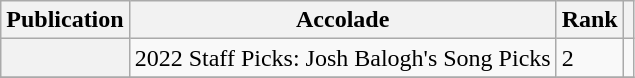<table class="sortable wikitable plainrowheaders  mw-collapsible">
<tr>
<th scope="col">Publication</th>
<th scope="col" class="unsortable">Accolade</th>
<th scope="col">Rank</th>
<th scope="col" class="unsortable"></th>
</tr>
<tr>
<th scope="row"><em></em></th>
<td>2022 Staff Picks: Josh Balogh's Song Picks</td>
<td>2</td>
<td></td>
</tr>
<tr>
</tr>
</table>
